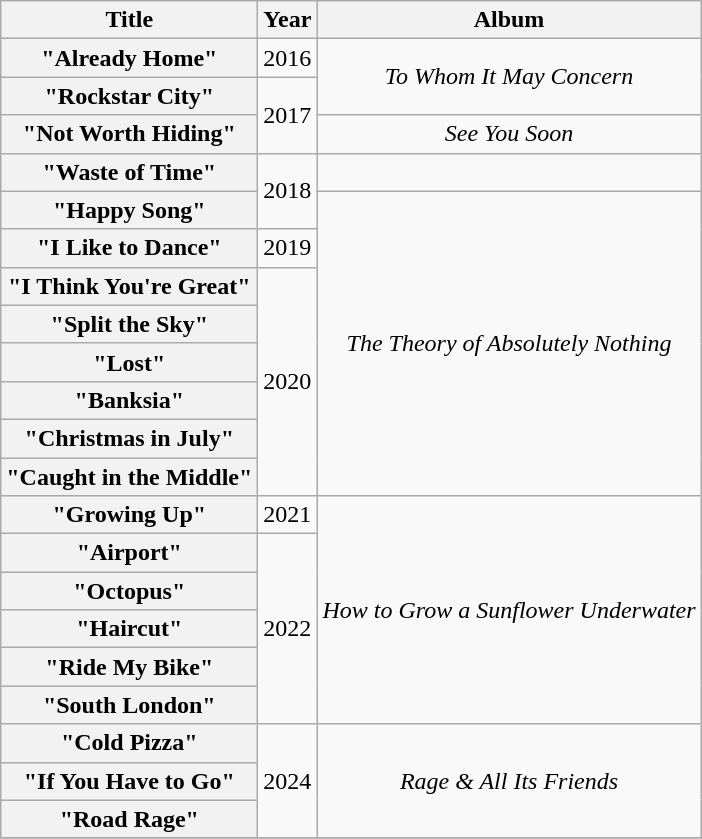<table class="wikitable plainrowheaders" style="text-align:center;">
<tr>
<th>Title</th>
<th>Year</th>
<th>Album</th>
</tr>
<tr>
<th scope="row">"Already Home"</th>
<td>2016</td>
<td rowspan="2"><em>To Whom It May Concern</em></td>
</tr>
<tr>
<th scope="row">"Rockstar City"</th>
<td rowspan="2">2017</td>
</tr>
<tr>
<th scope="row">"Not Worth Hiding"</th>
<td><em>See You Soon</em></td>
</tr>
<tr>
<th scope="row">"Waste of Time"</th>
<td rowspan="2">2018</td>
<td></td>
</tr>
<tr>
<th scope="row">"Happy Song"<br></th>
<td rowspan="8"><em>The Theory of Absolutely Nothing</em></td>
</tr>
<tr>
<th scope="row">"I Like to Dance"</th>
<td>2019</td>
</tr>
<tr>
<th scope="row">"I Think You're Great"</th>
<td rowspan="6">2020</td>
</tr>
<tr>
<th scope="row">"Split the Sky"</th>
</tr>
<tr>
<th scope="row">"Lost"</th>
</tr>
<tr>
<th scope="row">"Banksia"</th>
</tr>
<tr>
<th scope="row">"Christmas in July"</th>
</tr>
<tr>
<th scope="row">"Caught in the Middle"</th>
</tr>
<tr>
<th scope="row">"Growing Up"</th>
<td>2021</td>
<td rowspan="6"><em>How to Grow a Sunflower Underwater</em></td>
</tr>
<tr>
<th scope="row">"Airport"</th>
<td rowspan="5">2022</td>
</tr>
<tr>
<th scope="row">"Octopus"</th>
</tr>
<tr>
<th scope="row">"Haircut"</th>
</tr>
<tr>
<th scope="row">"Ride My Bike"</th>
</tr>
<tr>
<th scope="row">"South London"</th>
</tr>
<tr>
<th scope="row">"Cold Pizza"</th>
<td rowspan="3">2024</td>
<td rowspan="3"><em>Rage & All Its Friends</em></td>
</tr>
<tr>
<th scope="row">"If You Have to Go"</th>
</tr>
<tr>
<th scope="row">"Road Rage"</th>
</tr>
<tr>
</tr>
</table>
